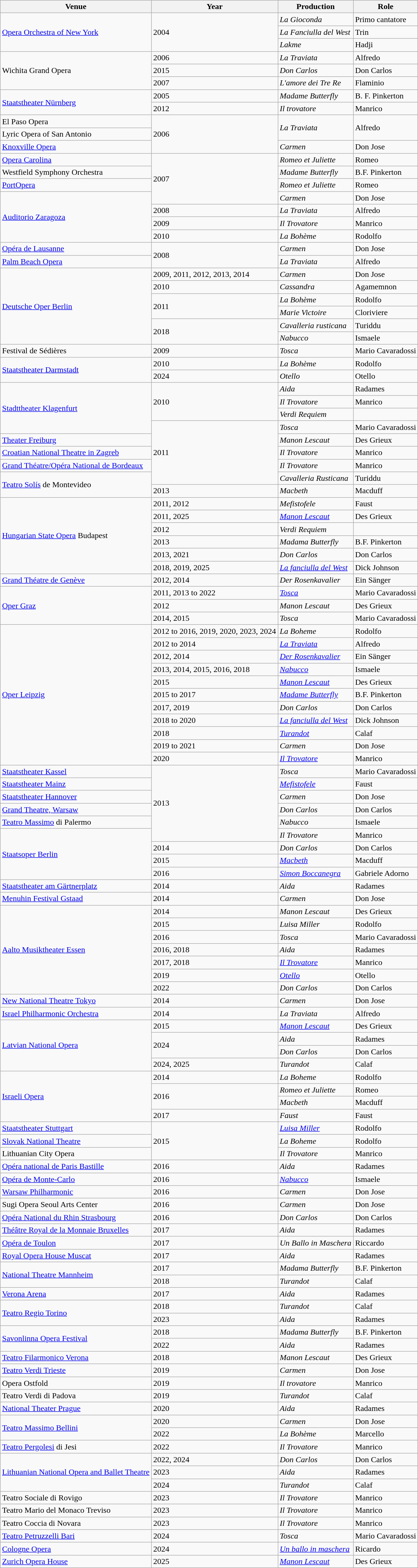<table class="wikitable sortable" style=text-align:left>
<tr>
<th scope="col">Venue</th>
<th scope="col">Year</th>
<th scope="col">Production</th>
<th scope="col">Role</th>
</tr>
<tr>
<td rowspan="3"><a href='#'>Opera Orchestra of New York</a></td>
<td rowspan="3">2004</td>
<td><em>La Gioconda</em></td>
<td>Primo cantatore</td>
</tr>
<tr>
<td><em>La Fanciulla del West</em></td>
<td>Trin</td>
</tr>
<tr>
<td><em>Lakme</em></td>
<td>Hadji</td>
</tr>
<tr>
<td rowspan="3">Wichita Grand Opera</td>
<td>2006</td>
<td><em>La Traviata</em></td>
<td>Alfredo</td>
</tr>
<tr>
<td>2015</td>
<td><em>Don Carlos</em></td>
<td>Don Carlos</td>
</tr>
<tr>
<td>2007</td>
<td><em>L'amore dei Tre Re</em></td>
<td>Flaminio</td>
</tr>
<tr>
<td rowspan="2"><a href='#'>Staatstheater Nürnberg</a></td>
<td>2005</td>
<td><em>Madame Butterfly</em></td>
<td>B. F. Pinkerton</td>
</tr>
<tr>
<td>2012</td>
<td><em>Il trovatore</em></td>
<td>Manrico</td>
</tr>
<tr>
<td>El Paso Opera</td>
<td rowspan="3">2006</td>
<td rowspan="2"><em>La Traviata</em></td>
<td rowspan="2">Alfredo</td>
</tr>
<tr>
<td>Lyric Opera of San Antonio</td>
</tr>
<tr>
<td><a href='#'>Knoxville Opera</a></td>
<td><em>Carmen</em></td>
<td>Don Jose</td>
</tr>
<tr>
<td><a href='#'>Opera Carolina</a></td>
<td rowspan="4">2007</td>
<td><em>Romeo et Juliette</em></td>
<td>Romeo</td>
</tr>
<tr>
<td>Westfield Symphony Orchestra</td>
<td><em>Madame Butterfly</em></td>
<td>B.F. Pinkerton</td>
</tr>
<tr>
<td><a href='#'>PortOpera</a></td>
<td><em>Romeo et Juliette</em></td>
<td>Romeo</td>
</tr>
<tr>
<td rowspan="4"><a href='#'>Auditorio Zaragoza</a></td>
<td><em>Carmen</em></td>
<td>Don Jose</td>
</tr>
<tr>
<td>2008</td>
<td><em>La Traviata</em></td>
<td>Alfredo</td>
</tr>
<tr>
<td>2009</td>
<td><em>Il Trovatore</em></td>
<td>Manrico</td>
</tr>
<tr>
<td>2010</td>
<td><em>La Bohème</em></td>
<td>Rodolfo</td>
</tr>
<tr>
<td><a href='#'>Opéra de Lausanne</a></td>
<td rowspan="2">2008</td>
<td><em>Carmen</em></td>
<td>Don Jose</td>
</tr>
<tr>
<td><a href='#'>Palm Beach Opera</a></td>
<td><em>La Traviata</em></td>
<td>Alfredo</td>
</tr>
<tr>
<td rowspan="6"><a href='#'>Deutsche Oper Berlin</a></td>
<td>2009, 2011, 2012, 2013, 2014</td>
<td><em>Carmen</em></td>
<td>Don Jose</td>
</tr>
<tr>
<td>2010</td>
<td><em>Cassandra</em></td>
<td>Agamemnon</td>
</tr>
<tr>
<td rowspan="2">2011</td>
<td><em>La Bohème</em></td>
<td>Rodolfo</td>
</tr>
<tr>
<td><em>Marie Victoire</em></td>
<td>Cloriviere</td>
</tr>
<tr>
<td rowspan="2">2018</td>
<td><em>Cavalleria rusticana</em></td>
<td>Turiddu</td>
</tr>
<tr>
<td><em>Nabucco</em></td>
<td>Ismaele</td>
</tr>
<tr>
<td>Festival de Sédières</td>
<td>2009</td>
<td><em>Tosca</em></td>
<td>Mario Cavaradossi</td>
</tr>
<tr>
<td rowspan="2"><a href='#'>Staatstheater Darmstadt</a></td>
<td>2010</td>
<td><em>La Bohème</em></td>
<td>Rodolfo</td>
</tr>
<tr>
<td>2024</td>
<td><em>Otello</em></td>
<td>Otello</td>
</tr>
<tr>
<td rowspan="4"><a href='#'>Stadttheater Klagenfurt</a></td>
<td rowspan="3">2010</td>
<td><em>Aida</em></td>
<td>Radames</td>
</tr>
<tr>
<td><em>Il Trovatore</em></td>
<td>Manrico</td>
</tr>
<tr>
<td><em>Verdi Requiem</em></td>
<td></td>
</tr>
<tr>
<td rowspan="5">2011</td>
<td><em>Tosca</em></td>
<td>Mario Cavaradossi</td>
</tr>
<tr>
<td><a href='#'>Theater Freiburg</a></td>
<td><em>Manon Lescaut</em></td>
<td>Des Grieux</td>
</tr>
<tr>
<td><a href='#'>Croatian National Theatre in Zagreb</a></td>
<td><em>Il Trovatore</em></td>
<td>Manrico</td>
</tr>
<tr>
<td><a href='#'>Grand Théatre/Opéra National de Bordeaux</a></td>
<td><em>Il Trovatore</em></td>
<td>Manrico</td>
</tr>
<tr>
<td rowspan="2"><a href='#'>Teatro Solís</a> de Montevideo</td>
<td><em>Cavalleria Rusticana</em></td>
<td>Turiddu</td>
</tr>
<tr>
<td>2013</td>
<td><em>Macbeth</em></td>
<td>Macduff</td>
</tr>
<tr>
<td rowspan="6"><a href='#'>Hungarian State Opera</a> Budapest</td>
<td>2011, 2012</td>
<td><em>Mefistofele</em></td>
<td>Faust</td>
</tr>
<tr>
<td>2011, 2025</td>
<td><em><a href='#'>Manon Lescaut</a></em></td>
<td>Des Grieux</td>
</tr>
<tr>
<td>2012</td>
<td><em>Verdi Requiem</em></td>
<td></td>
</tr>
<tr>
<td>2013</td>
<td><em>Madama Butterfly</em></td>
<td>B.F. Pinkerton</td>
</tr>
<tr>
<td>2013, 2021</td>
<td><em>Don Carlos</em></td>
<td>Don Carlos</td>
</tr>
<tr>
<td>2018, 2019, 2025</td>
<td><em><a href='#'>La fanciulla del West</a></em></td>
<td>Dick Johnson</td>
</tr>
<tr>
<td><a href='#'>Grand Théatre de Genève</a></td>
<td>2012, 2014</td>
<td><em>Der Rosenkavalier</em></td>
<td>Ein Sänger</td>
</tr>
<tr>
<td rowspan="3"><a href='#'>Oper Graz</a></td>
<td>2011, 2013 to 2022</td>
<td><em><a href='#'>Tosca</a></em></td>
<td>Mario Cavaradossi</td>
</tr>
<tr>
<td>2012</td>
<td><em>Manon Lescaut</em></td>
<td>Des Grieux</td>
</tr>
<tr>
<td>2014, 2015</td>
<td><em>Tosca</em></td>
<td>Mario Cavaradossi</td>
</tr>
<tr>
<td rowspan="11"><a href='#'>Oper Leipzig</a></td>
<td>2012 to 2016, 2019, 2020, 2023, 2024</td>
<td><em>La Boheme</em></td>
<td>Rodolfo</td>
</tr>
<tr>
<td>2012 to 2014</td>
<td><a href='#'><em>La Traviata</em></a></td>
<td>Alfredo</td>
</tr>
<tr>
<td>2012, 2014</td>
<td><em><a href='#'>Der Rosenkavalier</a></em></td>
<td>Ein Sänger</td>
</tr>
<tr>
<td>2013, 2014, 2015, 2016, 2018</td>
<td><em><a href='#'>Nabucco</a></em></td>
<td>Ismaele</td>
</tr>
<tr>
<td>2015</td>
<td><em><a href='#'>Manon Lescaut</a></em></td>
<td>Des Grieux</td>
</tr>
<tr>
<td>2015 to 2017</td>
<td><a href='#'><em>Madame Butterfly</em></a></td>
<td>B.F. Pinkerton</td>
</tr>
<tr>
<td>2017, 2019</td>
<td><em>Don Carlos</em></td>
<td>Don Carlos</td>
</tr>
<tr>
<td>2018 to 2020</td>
<td><em><a href='#'>La fanciulla del West</a></em></td>
<td>Dick Johnson</td>
</tr>
<tr>
<td>2018</td>
<td><em><a href='#'>Turandot</a></em></td>
<td>Calaf</td>
</tr>
<tr>
<td>2019 to 2021</td>
<td><em>Carmen</em></td>
<td>Don Jose</td>
</tr>
<tr>
<td>2020</td>
<td><a href='#'><em>Il Trovatore</em></a></td>
<td>Manrico</td>
</tr>
<tr>
<td><a href='#'>Staatstheater Kassel</a></td>
<td rowspan="6">2013</td>
<td><em>Tosca</em></td>
<td>Mario Cavaradossi</td>
</tr>
<tr>
<td><a href='#'>Staatstheater Mainz</a></td>
<td><em><a href='#'>Mefistofele</a></em></td>
<td>Faust</td>
</tr>
<tr>
<td><a href='#'>Staatstheater Hannover</a></td>
<td><em>Carmen</em></td>
<td>Don Jose</td>
</tr>
<tr>
<td><a href='#'>Grand Theatre, Warsaw</a></td>
<td><em>Don Carlos</em></td>
<td>Don Carlos</td>
</tr>
<tr>
<td><a href='#'>Teatro Massimo</a> di Palermo</td>
<td><em>Nabucco</em></td>
<td>Ismaele</td>
</tr>
<tr>
<td rowspan="4"><a href='#'>Staatsoper Berlin</a></td>
<td><em>Il Trovatore</em></td>
<td>Manrico</td>
</tr>
<tr>
<td>2014</td>
<td><em>Don Carlos</em></td>
<td>Don Carlos</td>
</tr>
<tr>
<td>2015</td>
<td><em><a href='#'>Macbeth</a></em></td>
<td>Macduff</td>
</tr>
<tr>
<td>2016</td>
<td><em><a href='#'>Simon Boccanegra</a></em></td>
<td>Gabriele Adorno</td>
</tr>
<tr>
<td><a href='#'>Staatstheater am Gärtnerplatz</a></td>
<td>2014</td>
<td><em>Aida</em></td>
<td>Radames</td>
</tr>
<tr>
<td><a href='#'>Menuhin Festival Gstaad</a></td>
<td>2014</td>
<td><em>Carmen</em></td>
<td>Don Jose</td>
</tr>
<tr>
<td rowspan="7"><a href='#'>Aalto Musiktheater Essen</a></td>
<td>2014</td>
<td><em>Manon Lescaut</em></td>
<td>Des Grieux</td>
</tr>
<tr>
<td>2015</td>
<td><em>Luisa Miller</em></td>
<td>Rodolfo</td>
</tr>
<tr>
<td>2016</td>
<td><em>Tosca</em></td>
<td>Mario Cavaradossi</td>
</tr>
<tr>
<td>2016, 2018</td>
<td><em>Aida</em></td>
<td>Radames</td>
</tr>
<tr>
<td>2017, 2018</td>
<td><em><a href='#'>Il Trovatore</a></em></td>
<td>Manrico</td>
</tr>
<tr>
<td>2019</td>
<td><a href='#'><em>Otello</em></a></td>
<td>Otello</td>
</tr>
<tr>
<td>2022</td>
<td><em>Don Carlos</em></td>
<td>Don Carlos</td>
</tr>
<tr>
<td><a href='#'>New National Theatre Tokyo</a></td>
<td>2014</td>
<td><em>Carmen</em></td>
<td>Don Jose</td>
</tr>
<tr>
<td><a href='#'>Israel Philharmonic Orchestra</a></td>
<td>2014</td>
<td><em>La Traviata</em></td>
<td>Alfredo</td>
</tr>
<tr>
<td rowspan="4"><a href='#'>Latvian National Opera</a></td>
<td>2015</td>
<td><a href='#'><em>Manon Lescaut</em></a></td>
<td>Des Grieux</td>
</tr>
<tr>
<td rowspan="2">2024</td>
<td><em>Aida</em></td>
<td>Radames</td>
</tr>
<tr>
<td><em>Don Carlos</em></td>
<td>Don Carlos</td>
</tr>
<tr>
<td>2024, 2025</td>
<td><em>Turandot</em></td>
<td>Calaf</td>
</tr>
<tr>
<td rowspan="4"><a href='#'>Israeli Opera</a></td>
<td>2014</td>
<td><em>La Boheme</em></td>
<td>Rodolfo</td>
</tr>
<tr>
<td rowspan="2">2016</td>
<td><em>Romeo et Juliette</em></td>
<td>Romeo</td>
</tr>
<tr>
<td><em>Macbeth</em></td>
<td>Macduff</td>
</tr>
<tr>
<td>2017</td>
<td><em>Faust</em></td>
<td>Faust</td>
</tr>
<tr>
<td><a href='#'>Staatstheater Stuttgart</a></td>
<td rowspan="3">2015</td>
<td><em><a href='#'>Luisa Miller</a></em></td>
<td>Rodolfo</td>
</tr>
<tr>
<td><a href='#'>Slovak National Theatre</a></td>
<td><em>La Boheme</em></td>
<td>Rodolfo</td>
</tr>
<tr>
<td>Lithuanian City Opera</td>
<td><em>Il Trovatore</em></td>
<td>Manrico</td>
</tr>
<tr>
<td><a href='#'>Opéra national de Paris Bastille</a></td>
<td>2016</td>
<td><em>Aida</em></td>
<td>Radames</td>
</tr>
<tr>
<td><a href='#'>Opéra de Monte-Carlo</a></td>
<td>2016</td>
<td><em><a href='#'>Nabucco</a></em></td>
<td>Ismaele</td>
</tr>
<tr>
<td><a href='#'>Warsaw Philharmonic</a></td>
<td>2016</td>
<td><em>Carmen</em></td>
<td>Don Jose</td>
</tr>
<tr>
<td>Sugi Opera Seoul Arts Center</td>
<td>2016</td>
<td><em>Carmen</em></td>
<td>Don Jose</td>
</tr>
<tr>
<td><a href='#'>Opéra National du Rhin Strasbourg</a></td>
<td>2016</td>
<td><em>Don Carlos</em></td>
<td>Don Carlos</td>
</tr>
<tr>
<td><a href='#'>Théâtre Royal de la Monnaie Bruxelles</a></td>
<td>2017</td>
<td><em>Aida</em></td>
<td>Radames</td>
</tr>
<tr>
<td><a href='#'>Opéra de Toulon</a></td>
<td>2017</td>
<td><em>Un Ballo in Maschera</em></td>
<td>Riccardo</td>
</tr>
<tr>
<td><a href='#'>Royal Opera House Muscat</a></td>
<td>2017</td>
<td><em>Aida</em></td>
<td>Radames</td>
</tr>
<tr>
<td rowspan="2"><a href='#'>National Theatre Mannheim</a></td>
<td>2017</td>
<td><em>Madama Butterfly</em></td>
<td>B.F. Pinkerton</td>
</tr>
<tr>
<td>2018</td>
<td><em>Turandot</em></td>
<td>Calaf</td>
</tr>
<tr>
<td><a href='#'>Verona Arena</a></td>
<td>2017</td>
<td><em>Aida</em></td>
<td>Radames</td>
</tr>
<tr>
<td rowspan="2"><a href='#'>Teatro Regio Torino</a></td>
<td>2018</td>
<td><em>Turandot</em></td>
<td>Calaf</td>
</tr>
<tr>
<td>2023</td>
<td><em>Aida</em></td>
<td>Radames</td>
</tr>
<tr>
<td rowspan="2"><a href='#'>Savonlinna Opera Festival</a></td>
<td>2018</td>
<td><em>Madama Butterfly</em></td>
<td>B.F. Pinkerton</td>
</tr>
<tr>
<td>2022</td>
<td><em>Aida</em></td>
<td>Radames</td>
</tr>
<tr>
<td><a href='#'>Teatro Filarmonico Verona</a></td>
<td>2018</td>
<td><em>Manon Lescaut</em></td>
<td>Des Grieux</td>
</tr>
<tr>
<td><a href='#'>Teatro Verdi Trieste</a></td>
<td>2019</td>
<td><em>Carmen</em></td>
<td>Don Jose</td>
</tr>
<tr>
<td>Opera Ostfold</td>
<td>2019</td>
<td><em>Il trovatore</em></td>
<td>Manrico</td>
</tr>
<tr>
<td>Teatro Verdi di Padova</td>
<td>2019</td>
<td><em>Turandot</em></td>
<td>Calaf</td>
</tr>
<tr>
<td><a href='#'>National Theater Prague</a></td>
<td>2020</td>
<td><em>Aida</em></td>
<td>Radames</td>
</tr>
<tr>
<td rowspan="2"><a href='#'>Teatro Massimo Bellini</a></td>
<td>2020</td>
<td><em>Carmen</em></td>
<td>Don Jose</td>
</tr>
<tr>
<td>2022</td>
<td><em>La Bohème</em></td>
<td>Marcello</td>
</tr>
<tr>
<td><a href='#'>Teatro Pergolesi</a> di Jesi</td>
<td>2022</td>
<td><em>Il Trovatore</em></td>
<td>Manrico</td>
</tr>
<tr>
<td rowspan="3"><a href='#'>Lithuanian National Opera and Ballet Theatre</a></td>
<td>2022, 2024</td>
<td><em>Don Carlos</em></td>
<td>Don Carlos</td>
</tr>
<tr>
<td>2023</td>
<td><em>Aida</em></td>
<td>Radames</td>
</tr>
<tr>
<td>2024</td>
<td><em>Turandot</em></td>
<td>Calaf</td>
</tr>
<tr>
<td>Teatro Sociale di Rovigo</td>
<td>2023</td>
<td><em>Il Trovatore</em></td>
<td>Manrico</td>
</tr>
<tr>
<td>Teatro Mario del Monaco Treviso</td>
<td>2023</td>
<td><em>Il Trovatore</em></td>
<td>Manrico</td>
</tr>
<tr>
<td>Teatro Coccia di Novara</td>
<td>2023</td>
<td><em>Il Trovatore</em></td>
<td>Manrico</td>
</tr>
<tr>
<td><a href='#'>Teatro Petruzzelli Bari</a></td>
<td>2024</td>
<td><em>Tosca</em></td>
<td>Mario Cavaradossi</td>
</tr>
<tr>
<td><a href='#'>Cologne Opera</a></td>
<td>2024</td>
<td><em><a href='#'>Un ballo in maschera</a></em></td>
<td>Ricardo</td>
</tr>
<tr>
<td><a href='#'>Zurich Opera House</a></td>
<td>2025</td>
<td><em><a href='#'>Manon Lescaut</a></em></td>
<td>Des Grieux</td>
</tr>
</table>
